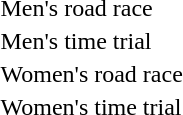<table>
<tr>
<td>Men's road race</td>
<td></td>
<td></td>
<td></td>
</tr>
<tr>
<td>Men's time trial</td>
<td></td>
<td></td>
<td></td>
</tr>
<tr>
<td>Women's road race</td>
<td></td>
<td></td>
<td></td>
</tr>
<tr>
<td>Women's time trial</td>
<td></td>
<td></td>
<td></td>
</tr>
</table>
